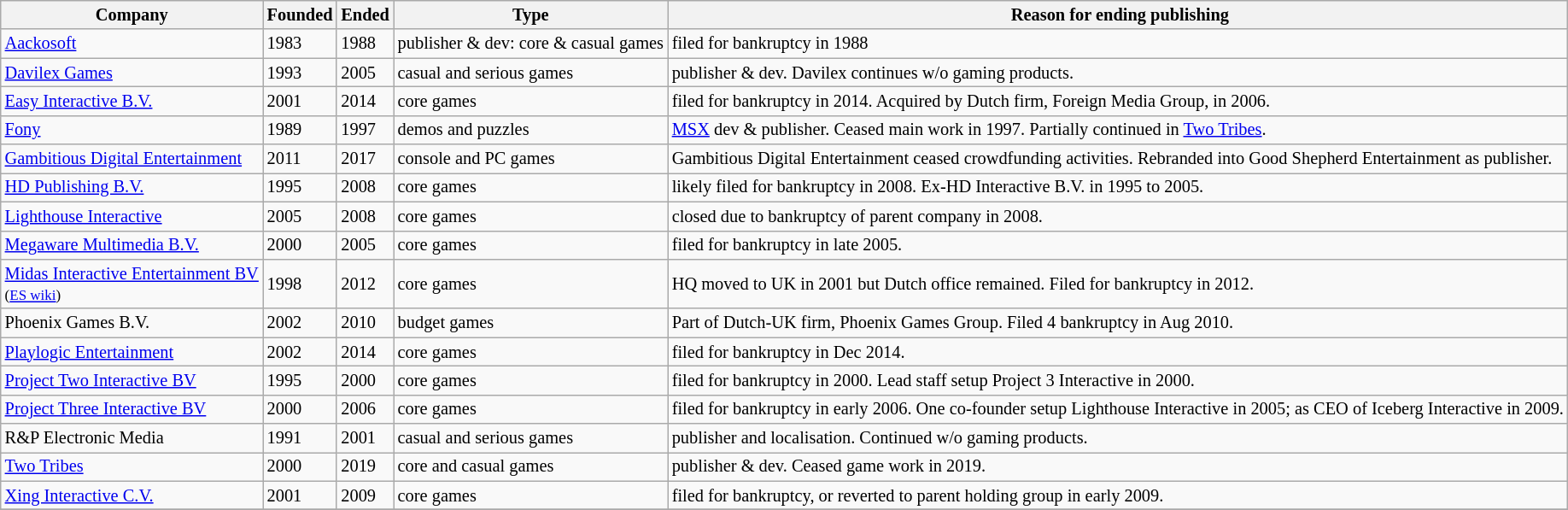<table class="wikitable sortable" style="font-size:85%">
<tr>
<th><strong>Company</strong></th>
<th><strong>Founded</strong></th>
<th><strong>Ended</strong></th>
<th><strong>Type</strong></th>
<th><strong> Reason for ending publishing</strong></th>
</tr>
<tr>
<td><a href='#'>Aackosoft</a></td>
<td>1983</td>
<td>1988</td>
<td>publisher & dev: core & casual games</td>
<td>filed for bankruptcy in 1988</td>
</tr>
<tr>
<td><a href='#'>Davilex Games</a></td>
<td>1993</td>
<td>2005</td>
<td>casual and serious games</td>
<td>publisher & dev. Davilex continues w/o gaming products.</td>
</tr>
<tr>
<td><a href='#'>Easy Interactive B.V.</a></td>
<td>2001</td>
<td>2014</td>
<td>core games</td>
<td>filed for bankruptcy in 2014. Acquired by Dutch firm, Foreign Media Group, in 2006.</td>
</tr>
<tr>
<td><a href='#'>Fony</a></td>
<td>1989</td>
<td>1997</td>
<td>demos and puzzles</td>
<td><a href='#'>MSX</a> dev & publisher. Ceased main work in 1997. Partially continued in <a href='#'>Two Tribes</a>.</td>
</tr>
<tr>
<td><a href='#'>Gambitious Digital Entertainment</a></td>
<td>2011</td>
<td>2017</td>
<td>console and PC games</td>
<td>Gambitious Digital Entertainment ceased crowdfunding activities. Rebranded into Good Shepherd Entertainment as publisher.</td>
</tr>
<tr>
<td><a href='#'>HD Publishing B.V.</a></td>
<td>1995</td>
<td>2008</td>
<td>core games</td>
<td>likely filed for bankruptcy in 2008. Ex-HD Interactive B.V. in 1995 to 2005.</td>
</tr>
<tr>
<td><a href='#'>Lighthouse Interactive</a></td>
<td>2005</td>
<td>2008</td>
<td>core games</td>
<td>closed due to bankruptcy of parent company in 2008.</td>
</tr>
<tr>
<td><a href='#'>Megaware Multimedia B.V.</a></td>
<td>2000</td>
<td>2005</td>
<td>core games</td>
<td>filed for bankruptcy in late 2005.</td>
</tr>
<tr>
<td><a href='#'>Midas Interactive Entertainment BV</a><br><small>(<a href='#'>ES wiki</a>)</small></td>
<td>1998</td>
<td>2012</td>
<td>core games</td>
<td>HQ moved to UK in 2001 but Dutch office remained. Filed for bankruptcy in 2012.</td>
</tr>
<tr>
<td>Phoenix Games B.V.</td>
<td>2002</td>
<td>2010</td>
<td>budget games</td>
<td>Part of Dutch-UK firm, Phoenix Games Group. Filed 4 bankruptcy in Aug 2010.</td>
</tr>
<tr>
<td><a href='#'>Playlogic Entertainment</a></td>
<td>2002</td>
<td>2014</td>
<td>core games</td>
<td>filed for bankruptcy in Dec 2014.</td>
</tr>
<tr>
<td><a href='#'>Project Two Interactive BV</a></td>
<td>1995</td>
<td>2000</td>
<td>core games</td>
<td>filed for bankruptcy in 2000. Lead staff setup Project 3 Interactive in 2000.</td>
</tr>
<tr>
<td><a href='#'>Project Three Interactive BV</a></td>
<td>2000</td>
<td>2006</td>
<td>core games</td>
<td>filed for bankruptcy in early 2006. One co-founder setup Lighthouse Interactive in 2005; as CEO of Iceberg Interactive in 2009.</td>
</tr>
<tr>
<td>R&P Electronic Media</td>
<td>1991</td>
<td>2001</td>
<td>casual and serious games</td>
<td>publisher and localisation. Continued w/o gaming products.</td>
</tr>
<tr>
<td><a href='#'>Two Tribes</a></td>
<td>2000</td>
<td>2019</td>
<td>core and casual games</td>
<td>publisher & dev. Ceased game work in 2019.</td>
</tr>
<tr>
<td><a href='#'>Xing Interactive C.V.</a></td>
<td>2001</td>
<td>2009</td>
<td>core games</td>
<td>filed for bankruptcy, or reverted to parent holding group in early 2009.</td>
</tr>
<tr>
</tr>
</table>
